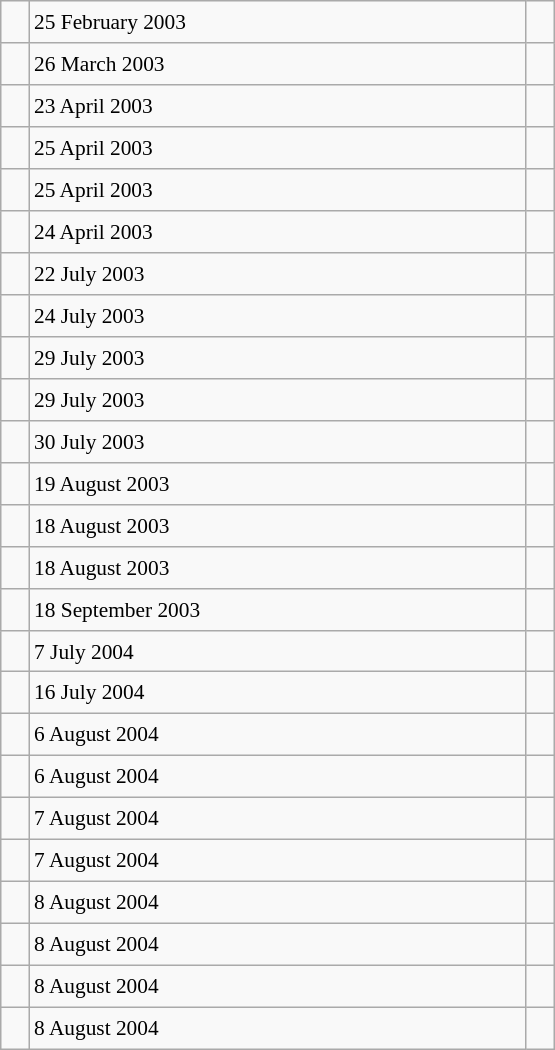<table class="wikitable" style="font-size: 89%; float: left; width: 26em; margin-right: 1em; height: 700px">
<tr>
<td></td>
<td>25 February 2003</td>
<td></td>
</tr>
<tr>
<td></td>
<td>26 March 2003</td>
<td></td>
</tr>
<tr>
<td></td>
<td>23 April 2003</td>
<td></td>
</tr>
<tr>
<td></td>
<td>25 April 2003</td>
<td></td>
</tr>
<tr>
<td></td>
<td>25 April 2003</td>
<td></td>
</tr>
<tr>
<td></td>
<td>24 April 2003</td>
<td></td>
</tr>
<tr>
<td></td>
<td>22 July 2003</td>
<td></td>
</tr>
<tr>
<td></td>
<td>24 July 2003</td>
<td></td>
</tr>
<tr>
<td></td>
<td>29 July 2003</td>
<td></td>
</tr>
<tr>
<td></td>
<td>29 July 2003</td>
<td></td>
</tr>
<tr>
<td></td>
<td>30 July 2003</td>
<td></td>
</tr>
<tr>
<td></td>
<td>19 August 2003</td>
<td></td>
</tr>
<tr>
<td></td>
<td>18 August 2003</td>
<td></td>
</tr>
<tr>
<td></td>
<td>18 August 2003</td>
<td></td>
</tr>
<tr>
<td></td>
<td>18 September 2003</td>
<td></td>
</tr>
<tr>
<td></td>
<td>7 July 2004</td>
<td></td>
</tr>
<tr>
<td></td>
<td>16 July 2004</td>
<td></td>
</tr>
<tr>
<td></td>
<td>6 August 2004</td>
<td></td>
</tr>
<tr>
<td></td>
<td>6 August 2004</td>
<td></td>
</tr>
<tr>
<td></td>
<td>7 August 2004</td>
<td></td>
</tr>
<tr>
<td></td>
<td>7 August 2004</td>
<td></td>
</tr>
<tr>
<td></td>
<td>8 August 2004</td>
<td></td>
</tr>
<tr>
<td></td>
<td>8 August 2004</td>
<td></td>
</tr>
<tr>
<td></td>
<td>8 August 2004</td>
<td></td>
</tr>
<tr>
<td></td>
<td>8 August 2004</td>
<td></td>
</tr>
</table>
